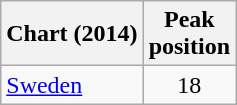<table class="wikitable">
<tr>
<th>Chart (2014)</th>
<th>Peak<br>position</th>
</tr>
<tr>
<td><a href='#'>Sweden</a></td>
<td align="center">18</td>
</tr>
</table>
